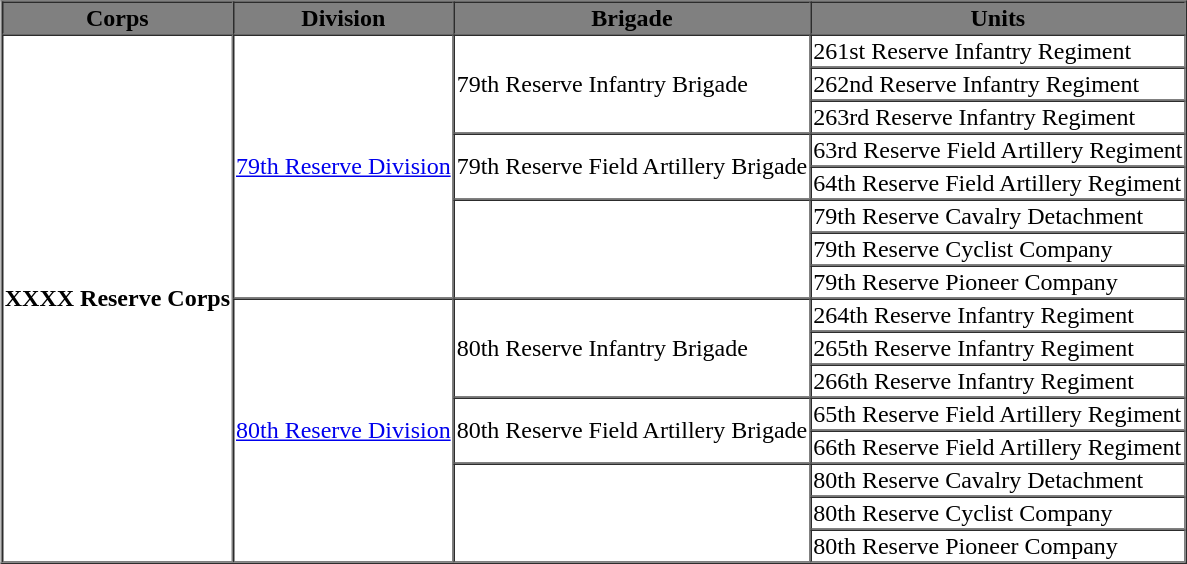<table style="float: right;" border="1" cellpadding="1" cellspacing="0" style="font-size: 100%; border: gray solid 1px; border-collapse: collapse; text-align: center;">
<tr style="background-color:grey; color:black;">
<th>Corps</th>
<th>Division</th>
<th>Brigade</th>
<th>Units</th>
</tr>
<tr>
<td ROWSPAN=16><strong>XXXX Reserve Corps</strong></td>
<td ROWSPAN=8><a href='#'>79th Reserve Division</a></td>
<td ROWSPAN=3>79th Reserve Infantry Brigade</td>
<td>261st Reserve Infantry Regiment</td>
</tr>
<tr>
<td>262nd Reserve Infantry Regiment</td>
</tr>
<tr>
<td>263rd Reserve Infantry Regiment</td>
</tr>
<tr>
<td ROWSPAN=2>79th Reserve Field Artillery Brigade</td>
<td>63rd Reserve Field Artillery Regiment</td>
</tr>
<tr>
<td>64th Reserve Field Artillery Regiment</td>
</tr>
<tr>
<td ROWSPAN=3></td>
<td>79th Reserve Cavalry Detachment</td>
</tr>
<tr>
<td>79th Reserve Cyclist Company</td>
</tr>
<tr>
<td>79th Reserve Pioneer Company</td>
</tr>
<tr>
<td ROWSPAN=8><a href='#'>80th Reserve Division</a></td>
<td ROWSPAN=3>80th Reserve Infantry Brigade</td>
<td>264th Reserve Infantry Regiment</td>
</tr>
<tr>
<td>265th Reserve Infantry Regiment</td>
</tr>
<tr>
<td>266th Reserve Infantry Regiment</td>
</tr>
<tr>
<td ROWSPAN=2>80th Reserve Field Artillery Brigade</td>
<td>65th Reserve Field Artillery Regiment</td>
</tr>
<tr>
<td>66th Reserve Field Artillery Regiment</td>
</tr>
<tr>
<td ROWSPAN=3></td>
<td>80th Reserve Cavalry Detachment</td>
</tr>
<tr>
<td>80th Reserve Cyclist Company</td>
</tr>
<tr>
<td>80th Reserve Pioneer Company</td>
</tr>
<tr>
</tr>
</table>
